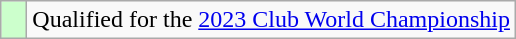<table class="wikitable" style="text-align:left">
<tr>
<td width=10px bgcolor=#ccffcc></td>
<td>Qualified for the <a href='#'>2023 Club World Championship</a></td>
</tr>
</table>
